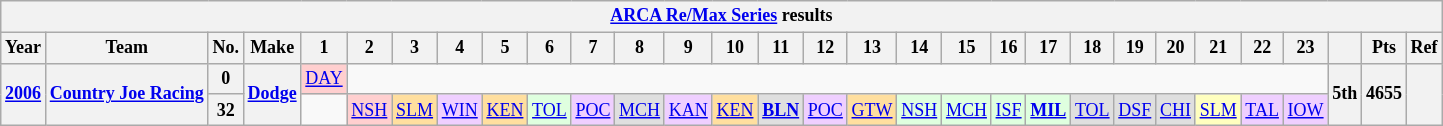<table class="wikitable" style="text-align:center; font-size:75%">
<tr>
<th colspan=30><a href='#'>ARCA Re/Max Series</a> results</th>
</tr>
<tr>
<th>Year</th>
<th>Team</th>
<th>No.</th>
<th>Make</th>
<th>1</th>
<th>2</th>
<th>3</th>
<th>4</th>
<th>5</th>
<th>6</th>
<th>7</th>
<th>8</th>
<th>9</th>
<th>10</th>
<th>11</th>
<th>12</th>
<th>13</th>
<th>14</th>
<th>15</th>
<th>16</th>
<th>17</th>
<th>18</th>
<th>19</th>
<th>20</th>
<th>21</th>
<th>22</th>
<th>23</th>
<th></th>
<th>Pts</th>
<th>Ref</th>
</tr>
<tr>
<th rowspan=2><a href='#'>2006</a></th>
<th rowspan=2><a href='#'>Country Joe Racing</a></th>
<th>0</th>
<th rowspan=2><a href='#'>Dodge</a></th>
<td style="background:#FFCFCF;"><a href='#'>DAY</a><br></td>
<td colspan=22></td>
<th rowspan=2>5th</th>
<th rowspan=2>4655</th>
<th rowspan=2></th>
</tr>
<tr>
<th>32</th>
<td></td>
<td style="background:#FFCFCF;"><a href='#'>NSH</a><br></td>
<td style="background:#FFDF9F;"><a href='#'>SLM</a><br></td>
<td style="background:#EFCFFF;"><a href='#'>WIN</a><br></td>
<td style="background:#FFDF9F;"><a href='#'>KEN</a><br></td>
<td style="background:#DFFFDF;"><a href='#'>TOL</a><br></td>
<td style="background:#EFCFFF;"><a href='#'>POC</a><br></td>
<td style="background:#DFDFDF;"><a href='#'>MCH</a><br></td>
<td style="background:#EFCFFF;"><a href='#'>KAN</a><br></td>
<td style="background:#FFDF9F;"><a href='#'>KEN</a><br></td>
<td style="background:#DFDFDF;"><strong><a href='#'>BLN</a></strong><br></td>
<td style="background:#EFCFFF;"><a href='#'>POC</a><br></td>
<td style="background:#FFDF9F;"><a href='#'>GTW</a><br></td>
<td style="background:#DFFFDF;"><a href='#'>NSH</a><br></td>
<td style="background:#DFFFDF;"><a href='#'>MCH</a><br></td>
<td style="background:#DFFFDF;"><a href='#'>ISF</a><br></td>
<td style="background:#DFFFDF;"><strong><a href='#'>MIL</a></strong><br></td>
<td style="background:#DFDFDF;"><a href='#'>TOL</a><br></td>
<td style="background:#DFDFDF;"><a href='#'>DSF</a><br></td>
<td style="background:#DFDFDF;"><a href='#'>CHI</a><br></td>
<td style="background:#FFFFBF;"><a href='#'>SLM</a><br></td>
<td style="background:#EFCFFF;"><a href='#'>TAL</a><br></td>
<td style="background:#EFCFFF;"><a href='#'>IOW</a><br></td>
</tr>
</table>
